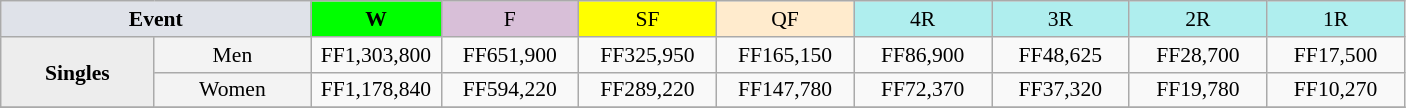<table class=wikitable style=font-size:90%;text-align:center>
<tr>
<td width=200 colspan=2 bgcolor=#dfe2e9><strong>Event</strong></td>
<td width=80 bgcolor=lime><strong>W</strong></td>
<td width=85 bgcolor=#D8BFD8>F</td>
<td width=85 bgcolor=#FFFF00>SF</td>
<td width=85 bgcolor=#ffebcd>QF</td>
<td width=85 bgcolor=#afeeee>4R</td>
<td width=85 bgcolor=#afeeee>3R</td>
<td width=85 bgcolor=#afeeee>2R</td>
<td width=85 bgcolor=#afeeee>1R</td>
</tr>
<tr>
<td rowspan=2 bgcolor=#ededed><strong>Singles</strong> </td>
<td bgcolor=#f3f3f3>Men</td>
<td>FF1,303,800</td>
<td>FF651,900</td>
<td>FF325,950</td>
<td>FF165,150</td>
<td>FF86,900</td>
<td>FF48,625</td>
<td>FF28,700</td>
<td>FF17,500</td>
</tr>
<tr>
<td bgcolor=#f3f3f3>Women</td>
<td>FF1,178,840</td>
<td>FF594,220</td>
<td>FF289,220</td>
<td>FF147,780</td>
<td>FF72,370</td>
<td>FF37,320</td>
<td>FF19,780</td>
<td>FF10,270</td>
</tr>
<tr>
</tr>
</table>
